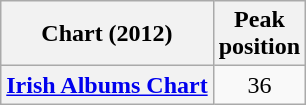<table class="wikitable sortable plainrowheaders" style="text-align:left;">
<tr>
<th scope="col">Chart (2012)</th>
<th scope="col">Peak<br>position</th>
</tr>
<tr>
<th scope="row"><a href='#'>Irish Albums Chart</a></th>
<td style="text-align:center;">36</td>
</tr>
</table>
